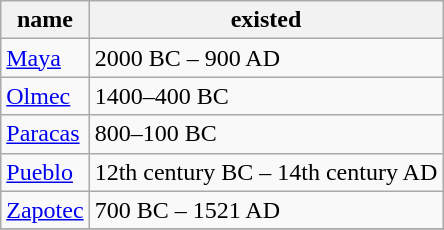<table class=wikitable border="1">
<tr>
<th>name</th>
<th>existed</th>
</tr>
<tr>
<td><a href='#'>Maya</a></td>
<td>2000 BC – 900 AD</td>
</tr>
<tr>
<td><a href='#'>Olmec</a></td>
<td>1400–400 BC</td>
</tr>
<tr>
<td><a href='#'>Paracas</a></td>
<td>800–100 BC</td>
</tr>
<tr>
<td><a href='#'>Pueblo</a></td>
<td>12th century BC – 14th century AD</td>
</tr>
<tr>
<td><a href='#'>Zapotec</a></td>
<td>700 BC – 1521 AD</td>
</tr>
<tr>
</tr>
</table>
